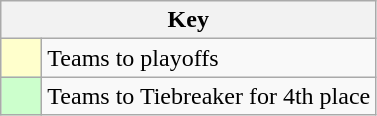<table class="wikitable" style="text-align: center;">
<tr>
<th colspan="2">Key</th>
</tr>
<tr>
<td style="background:#ffffcc; width:20px;"></td>
<td align="left">Teams to playoffs</td>
</tr>
<tr>
<td style="background:#ccffcc; width:20px;"></td>
<td align="left">Teams to Tiebreaker for 4th place</td>
</tr>
</table>
